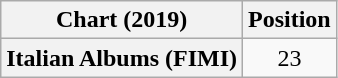<table class="wikitable plainrowheaders" style="text-align:center">
<tr>
<th scope="col">Chart (2019)</th>
<th scope="col">Position</th>
</tr>
<tr>
<th scope="row">Italian Albums (FIMI)</th>
<td>23</td>
</tr>
</table>
